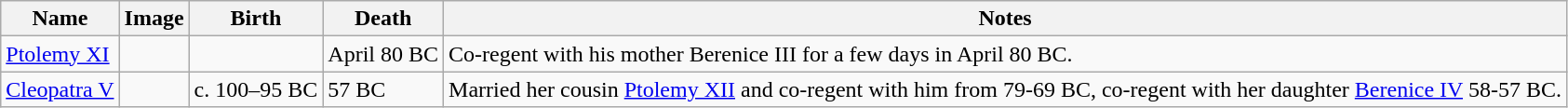<table class="wikitable">
<tr>
<th>Name</th>
<th>Image</th>
<th>Birth</th>
<th>Death</th>
<th>Notes</th>
</tr>
<tr>
<td><a href='#'>Ptolemy XI</a></td>
<td></td>
<td></td>
<td>April 80 BC</td>
<td>Co-regent with his mother Berenice III for a few days in April 80 BC.</td>
</tr>
<tr>
<td><a href='#'>Cleopatra V</a></td>
<td></td>
<td>c. 100–95 BC</td>
<td>57 BC</td>
<td>Married her cousin <a href='#'>Ptolemy XII</a> and co-regent with him from 79-69 BC, co-regent with her daughter <a href='#'>Berenice IV</a> 58-57 BC.</td>
</tr>
</table>
